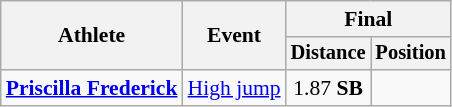<table class=wikitable style="font-size:90%">
<tr>
<th rowspan="2">Athlete</th>
<th rowspan="2">Event</th>
<th colspan="2">Final</th>
</tr>
<tr style="font-size:95%">
<th>Distance</th>
<th>Position</th>
</tr>
<tr align=center>
<td align=left><strong><a href='#'>Priscilla Frederick</a></strong></td>
<td align=left rowspan=2><a href='#'>High jump</a></td>
<td>1.87 <strong>SB</strong></td>
<td></td>
</tr>
</table>
